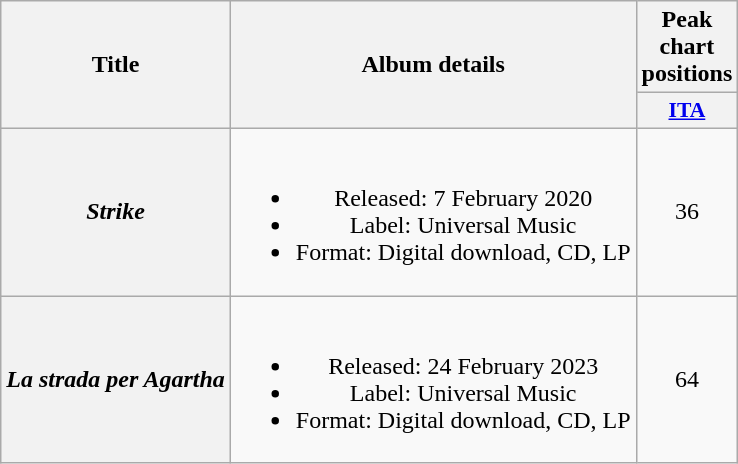<table class="wikitable plainrowheaders" style="text-align:center;">
<tr>
<th scope="col" rowspan="2">Title</th>
<th scope="col" rowspan="2">Album details</th>
<th scope="col" colspan="1">Peak chart positions</th>
</tr>
<tr>
<th scope="col" style="width:3em;font-size:90%;"><a href='#'>ITA</a><br></th>
</tr>
<tr>
<th scope="row"><em>Strike</em></th>
<td><br><ul><li>Released: 7 February 2020</li><li>Label: Universal Music</li><li>Format: Digital download, CD, LP</li></ul></td>
<td>36</td>
</tr>
<tr>
<th scope="row"><em>La strada per Agartha</em></th>
<td><br><ul><li>Released: 24 February 2023</li><li>Label: Universal Music</li><li>Format: Digital download, CD, LP</li></ul></td>
<td>64</td>
</tr>
</table>
